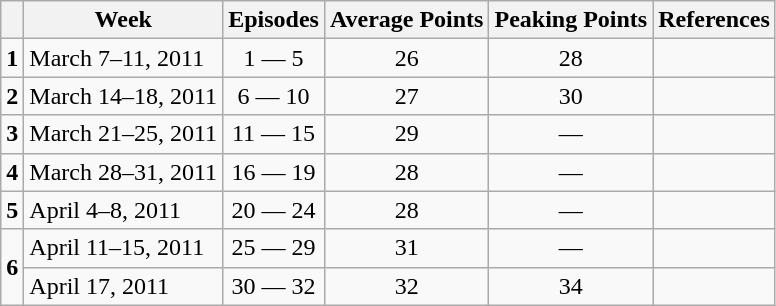<table class="wikitable" style="text-align:center;">
<tr>
<th></th>
<th>Week</th>
<th>Episodes</th>
<th>Average Points</th>
<th>Peaking Points</th>
<th>References</th>
</tr>
<tr>
<td><strong>1</strong></td>
<td style="text-align:left;">March 7–11, 2011</td>
<td>1 — 5</td>
<td>26</td>
<td>28</td>
<td></td>
</tr>
<tr>
<td><strong>2</strong></td>
<td style="text-align:left;">March 14–18, 2011</td>
<td>6 — 10</td>
<td>27</td>
<td>30</td>
<td></td>
</tr>
<tr>
<td><strong>3</strong></td>
<td style="text-align:left;">March 21–25, 2011</td>
<td>11 — 15</td>
<td>29</td>
<td>—</td>
<td></td>
</tr>
<tr>
<td><strong>4</strong></td>
<td style="text-align:left;">March 28–31, 2011</td>
<td>16 — 19</td>
<td>28</td>
<td>—</td>
<td></td>
</tr>
<tr>
<td><strong>5</strong></td>
<td style="text-align:left;">April 4–8, 2011</td>
<td>20 — 24</td>
<td>28</td>
<td>—</td>
<td></td>
</tr>
<tr>
<td rowspan=2><strong>6</strong></td>
<td style="text-align:left;">April 11–15, 2011</td>
<td>25 — 29</td>
<td>31</td>
<td>—</td>
<td></td>
</tr>
<tr>
<td style="text-align:left;">April 17, 2011</td>
<td>30 — 32</td>
<td>32</td>
<td>34</td>
<td></td>
</tr>
</table>
